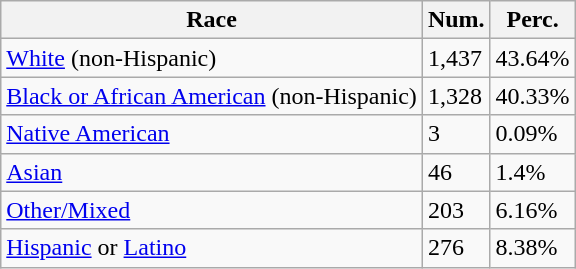<table class="wikitable">
<tr>
<th>Race</th>
<th>Num.</th>
<th>Perc.</th>
</tr>
<tr>
<td><a href='#'>White</a> (non-Hispanic)</td>
<td>1,437</td>
<td>43.64%</td>
</tr>
<tr>
<td><a href='#'>Black or African American</a> (non-Hispanic)</td>
<td>1,328</td>
<td>40.33%</td>
</tr>
<tr>
<td><a href='#'>Native American</a></td>
<td>3</td>
<td>0.09%</td>
</tr>
<tr>
<td><a href='#'>Asian</a></td>
<td>46</td>
<td>1.4%</td>
</tr>
<tr>
<td><a href='#'>Other/Mixed</a></td>
<td>203</td>
<td>6.16%</td>
</tr>
<tr>
<td><a href='#'>Hispanic</a> or <a href='#'>Latino</a></td>
<td>276</td>
<td>8.38%</td>
</tr>
</table>
